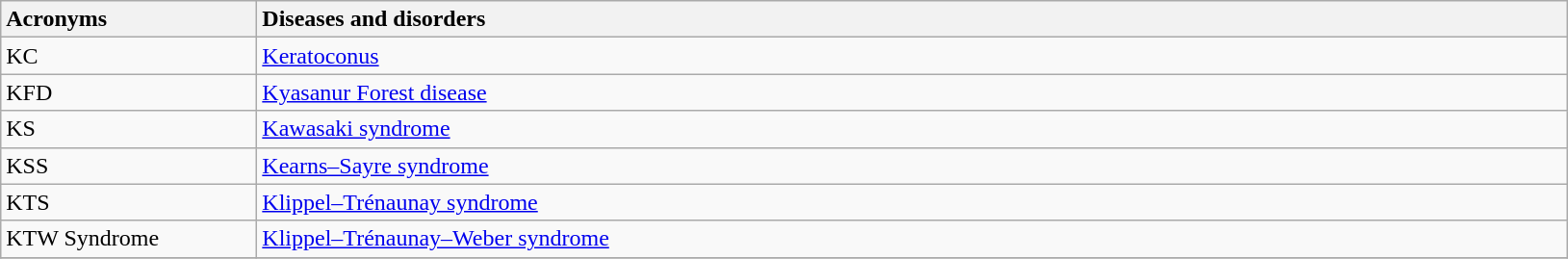<table class="wikitable sortable">
<tr>
<th width=170px style=text-align:left>Acronyms</th>
<th width=900px style=text-align:left>Diseases and disorders</th>
</tr>
<tr>
<td>KC</td>
<td><a href='#'>Keratoconus</a></td>
</tr>
<tr>
<td>KFD</td>
<td><a href='#'>Kyasanur Forest disease</a></td>
</tr>
<tr>
<td>KS</td>
<td><a href='#'>Kawasaki syndrome</a></td>
</tr>
<tr>
<td>KSS</td>
<td><a href='#'>Kearns–Sayre syndrome</a></td>
</tr>
<tr>
<td>KTS</td>
<td><a href='#'>Klippel–Trénaunay syndrome</a></td>
</tr>
<tr>
<td>KTW Syndrome</td>
<td><a href='#'>Klippel–Trénaunay–Weber syndrome</a></td>
</tr>
<tr>
</tr>
</table>
